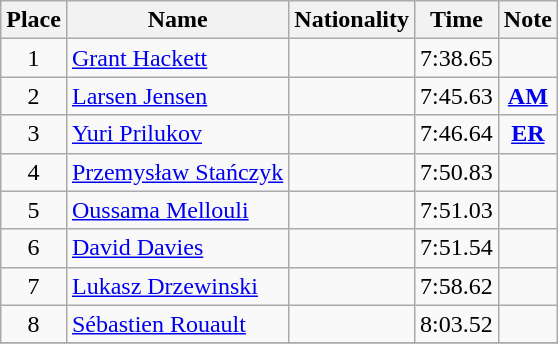<table class="wikitable" style="text-align:center">
<tr>
<th>Place</th>
<th>Name</th>
<th>Nationality</th>
<th>Time</th>
<th>Note</th>
</tr>
<tr>
<td>1</td>
<td align=left><a href='#'>Grant Hackett</a></td>
<td align=left></td>
<td>7:38.65</td>
<td></td>
</tr>
<tr>
<td>2</td>
<td align=left><a href='#'>Larsen Jensen</a></td>
<td align=left></td>
<td>7:45.63</td>
<td><strong><a href='#'>AM</a></strong></td>
</tr>
<tr>
<td>3</td>
<td align=left><a href='#'>Yuri Prilukov</a></td>
<td align=left></td>
<td>7:46.64</td>
<td><strong><a href='#'>ER</a></strong></td>
</tr>
<tr>
<td>4</td>
<td align=left><a href='#'>Przemysław Stańczyk</a></td>
<td align=left></td>
<td>7:50.83</td>
<td></td>
</tr>
<tr>
<td>5</td>
<td align=left><a href='#'>Oussama Mellouli</a></td>
<td align=left></td>
<td>7:51.03</td>
<td></td>
</tr>
<tr>
<td>6</td>
<td align=left><a href='#'>David Davies</a></td>
<td align=left></td>
<td>7:51.54</td>
<td></td>
</tr>
<tr>
<td>7</td>
<td align=left><a href='#'>Lukasz Drzewinski</a></td>
<td align=left></td>
<td>7:58.62</td>
<td></td>
</tr>
<tr>
<td>8</td>
<td align=left><a href='#'>Sébastien Rouault</a></td>
<td align=left></td>
<td>8:03.52</td>
<td></td>
</tr>
<tr>
</tr>
</table>
